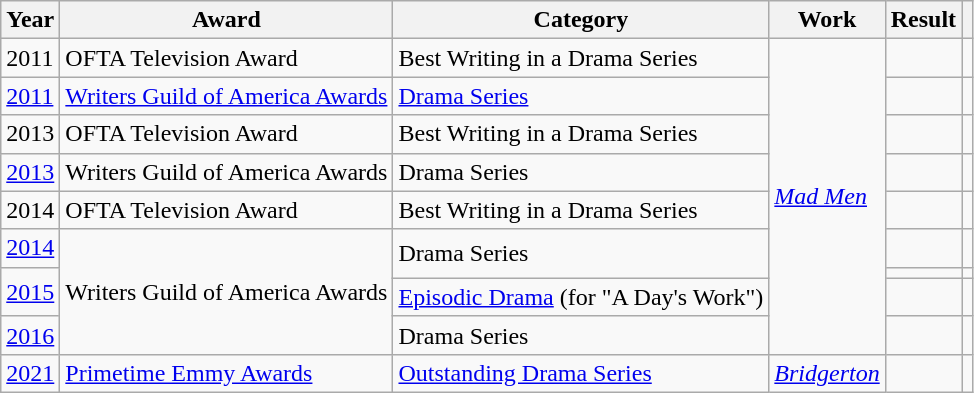<table class="wikitable plainrowheaders sortable" style="margin-right: 0;">
<tr>
<th scope="col">Year</th>
<th scope="col">Award</th>
<th scope="col">Category</th>
<th scope="col">Work</th>
<th scope="col">Result</th>
<th scope="col" class="unsortable"></th>
</tr>
<tr>
<td>2011</td>
<td>OFTA Television Award</td>
<td>Best Writing in a Drama Series</td>
<td rowspan="9"><em><a href='#'>Mad Men</a></em></td>
<td></td>
<td style="text-align:center;"></td>
</tr>
<tr>
<td><a href='#'>2011</a></td>
<td><a href='#'>Writers Guild of America Awards</a></td>
<td><a href='#'>Drama Series</a></td>
<td></td>
<td style="text-align:center;"></td>
</tr>
<tr>
<td>2013</td>
<td>OFTA Television Award</td>
<td>Best Writing in a Drama Series</td>
<td></td>
<td style="text-align:center;"></td>
</tr>
<tr>
<td><a href='#'>2013</a></td>
<td>Writers Guild of America Awards</td>
<td>Drama Series</td>
<td></td>
<td style="text-align:center;"></td>
</tr>
<tr>
<td>2014</td>
<td>OFTA Television Award</td>
<td>Best Writing in a Drama Series</td>
<td></td>
<td style="text-align:center;"></td>
</tr>
<tr>
<td><a href='#'>2014</a></td>
<td rowspan="4">Writers Guild of America Awards</td>
<td rowspan="2">Drama Series</td>
<td></td>
<td style="text-align:center;"></td>
</tr>
<tr>
<td rowspan="2"><a href='#'>2015</a></td>
<td></td>
<td style="text-align:center;"></td>
</tr>
<tr>
<td><a href='#'>Episodic Drama</a> (for "A Day's Work")</td>
<td></td>
<td style="text-align:center;"></td>
</tr>
<tr>
<td><a href='#'>2016</a></td>
<td>Drama Series</td>
<td></td>
<td style="text-align:center;"></td>
</tr>
<tr>
<td><a href='#'>2021</a></td>
<td><a href='#'>Primetime Emmy Awards</a></td>
<td><a href='#'>Outstanding Drama Series</a></td>
<td><em><a href='#'>Bridgerton</a></em></td>
<td></td>
<td style="text-align:center;"></td>
</tr>
</table>
